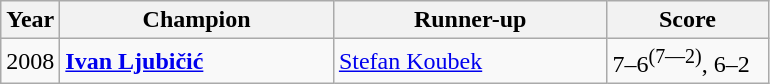<table class="wikitable">
<tr>
<th>Year</th>
<th width="175">Champion</th>
<th width="175">Runner-up</th>
<th width="100">Score</th>
</tr>
<tr>
<td>2008</td>
<td> <strong><a href='#'>Ivan Ljubičić</a></strong></td>
<td> <a href='#'>Stefan Koubek</a></td>
<td>7–6<sup>(7—2)</sup>, 6–2</td>
</tr>
</table>
